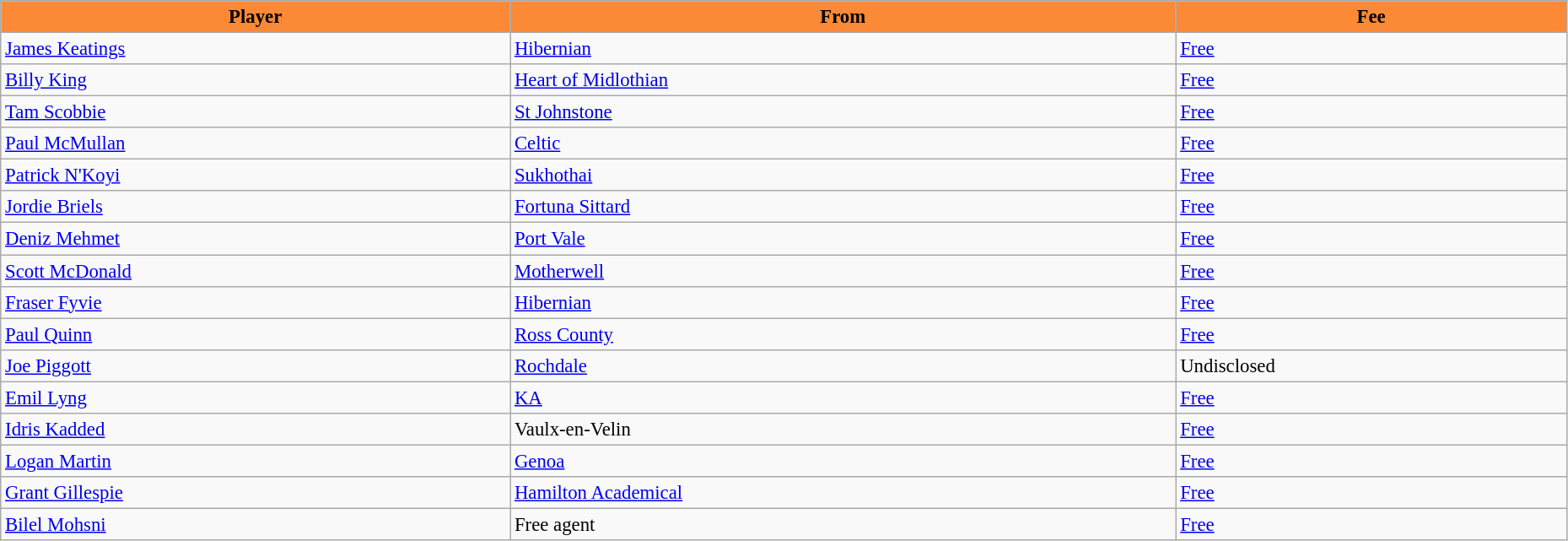<table class="wikitable" style="text-align:left; font-size:95%;width:98%;">
<tr>
<th style="background:#FC8936; color:black;">Player</th>
<th style="background:#FC8936; color:black;">From</th>
<th style="background:#FC8936; color:black;">Fee</th>
</tr>
<tr>
<td> <a href='#'>James Keatings</a></td>
<td> <a href='#'>Hibernian</a></td>
<td><a href='#'>Free</a></td>
</tr>
<tr>
<td> <a href='#'>Billy King</a></td>
<td> <a href='#'>Heart of Midlothian</a></td>
<td><a href='#'>Free</a></td>
</tr>
<tr>
<td> <a href='#'>Tam Scobbie</a></td>
<td> <a href='#'>St Johnstone</a></td>
<td><a href='#'>Free</a></td>
</tr>
<tr>
<td> <a href='#'>Paul McMullan</a></td>
<td> <a href='#'>Celtic</a></td>
<td><a href='#'>Free</a></td>
</tr>
<tr>
<td> <a href='#'>Patrick N'Koyi</a></td>
<td> <a href='#'>Sukhothai</a></td>
<td><a href='#'>Free</a></td>
</tr>
<tr>
<td> <a href='#'>Jordie Briels</a></td>
<td> <a href='#'>Fortuna Sittard</a></td>
<td><a href='#'>Free</a></td>
</tr>
<tr>
<td> <a href='#'>Deniz Mehmet</a></td>
<td> <a href='#'>Port Vale</a></td>
<td><a href='#'>Free</a></td>
</tr>
<tr>
<td> <a href='#'>Scott McDonald</a></td>
<td> <a href='#'>Motherwell</a></td>
<td><a href='#'>Free</a></td>
</tr>
<tr>
<td> <a href='#'>Fraser Fyvie</a></td>
<td> <a href='#'>Hibernian</a></td>
<td><a href='#'>Free</a></td>
</tr>
<tr>
<td> <a href='#'>Paul Quinn</a></td>
<td> <a href='#'>Ross County</a></td>
<td><a href='#'>Free</a></td>
</tr>
<tr>
<td> <a href='#'>Joe Piggott</a></td>
<td> <a href='#'>Rochdale</a></td>
<td>Undisclosed</td>
</tr>
<tr>
<td> <a href='#'>Emil Lyng</a></td>
<td> <a href='#'>KA</a></td>
<td><a href='#'>Free</a></td>
</tr>
<tr>
<td> <a href='#'>Idris Kadded</a></td>
<td> Vaulx-en-Velin</td>
<td><a href='#'>Free</a></td>
</tr>
<tr>
<td> <a href='#'>Logan Martin</a></td>
<td> <a href='#'>Genoa</a></td>
<td><a href='#'>Free</a></td>
</tr>
<tr>
<td> <a href='#'>Grant Gillespie</a></td>
<td> <a href='#'>Hamilton Academical</a></td>
<td><a href='#'>Free</a></td>
</tr>
<tr>
<td> <a href='#'>Bilel Mohsni</a></td>
<td>Free agent</td>
<td><a href='#'>Free</a></td>
</tr>
</table>
